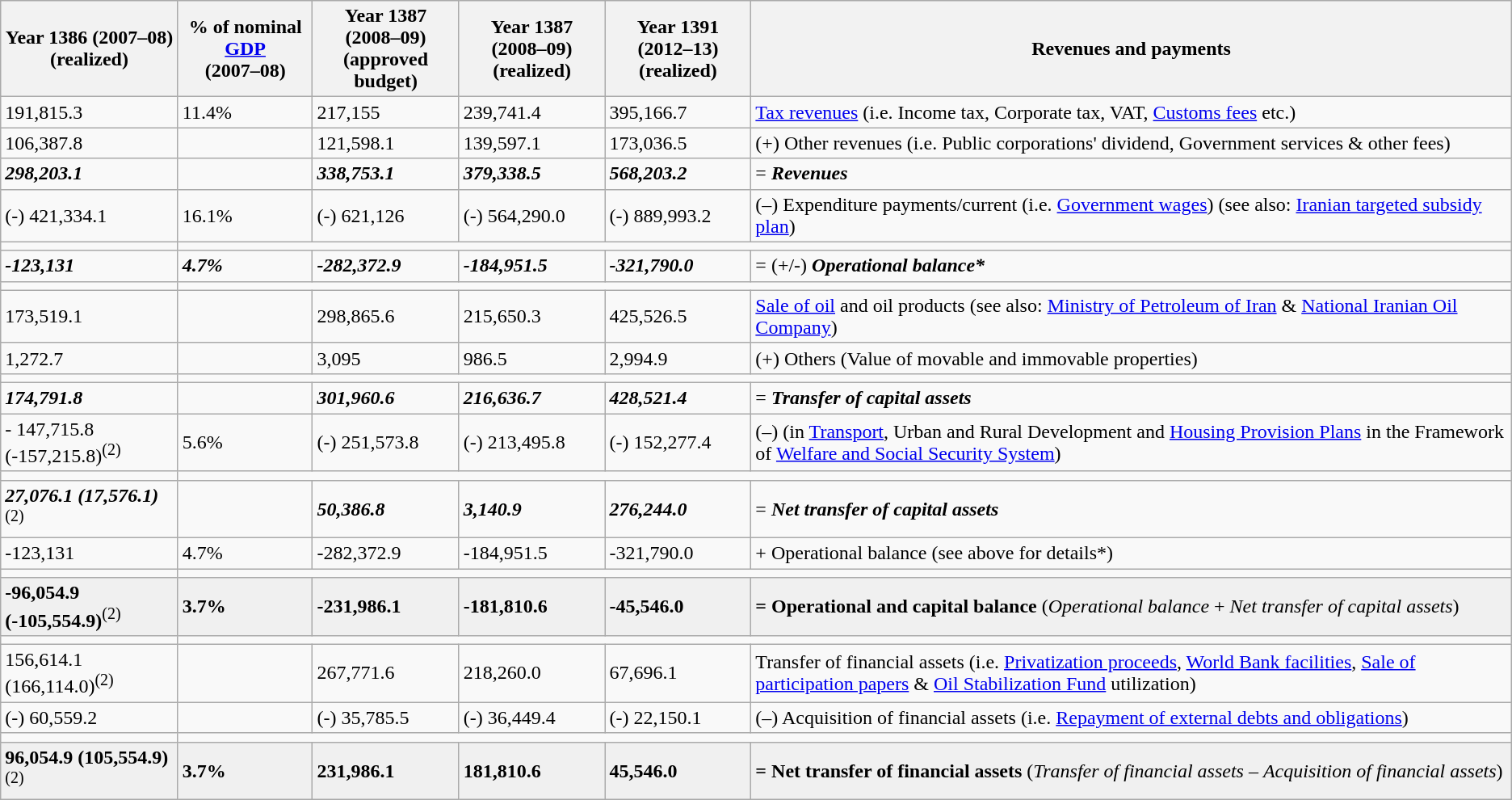<table class="wikitable">
<tr>
<th>Year 1386 (2007–08)<br>(realized)</th>
<th>% of nominal <a href='#'>GDP</a><br>(2007–08)</th>
<th>Year 1387 (2008–09)<br>(approved budget)</th>
<th>Year 1387 (2008–09)<br>(realized)</th>
<th>Year 1391 (2012–13)<br>(realized)</th>
<th>Revenues and payments</th>
</tr>
<tr>
<td>191,815.3</td>
<td>11.4%</td>
<td>217,155</td>
<td>239,741.4</td>
<td>395,166.7</td>
<td><a href='#'>Tax revenues</a> (i.e. Income tax, Corporate tax, VAT, <a href='#'>Customs fees</a> etc.)</td>
</tr>
<tr>
<td>106,387.8</td>
<td></td>
<td>121,598.1</td>
<td>139,597.1</td>
<td>173,036.5</td>
<td>(+) Other revenues (i.e. Public corporations' dividend, Government services & other fees)</td>
</tr>
<tr>
<td><strong><em>298,203.1</em></strong></td>
<td></td>
<td><strong><em>338,753.1</em></strong></td>
<td><strong><em>379,338.5</em></strong></td>
<td><strong><em>568,203.2</em></strong></td>
<td>= <strong><em>Revenues</em></strong></td>
</tr>
<tr>
<td>(-) 421,334.1</td>
<td>16.1%</td>
<td>(-) 621,126</td>
<td>(-) 564,290.0</td>
<td>(-) 889,993.2</td>
<td>(–) Expenditure payments/current (i.e. <a href='#'>Government wages</a>) (see also: <a href='#'>Iranian targeted subsidy plan</a>)</td>
</tr>
<tr>
<td></td>
</tr>
<tr>
<td><span><strong><em>-123,131</em></strong></span></td>
<td><span><strong><em>4.7%</em></strong></span></td>
<td><span><strong><em>-282,372.9</em></strong></span></td>
<td><span><strong><em>-184,951.5</em></strong></span></td>
<td><span><strong><em>-321,790.0</em></strong></span></td>
<td>= (+/-) <strong><em>Operational balance*</em></strong></td>
</tr>
<tr>
<td></td>
</tr>
<tr>
<td>173,519.1</td>
<td></td>
<td>298,865.6</td>
<td>215,650.3</td>
<td>425,526.5</td>
<td><a href='#'>Sale of oil</a> and oil products (see also: <a href='#'>Ministry of Petroleum of Iran</a> & <a href='#'>National Iranian Oil Company</a>)</td>
</tr>
<tr>
<td>1,272.7</td>
<td></td>
<td>3,095</td>
<td>986.5</td>
<td>2,994.9</td>
<td>(+) Others (Value of movable and immovable properties)</td>
</tr>
<tr>
<td></td>
</tr>
<tr>
<td><strong><em>174,791.8</em></strong></td>
<td></td>
<td><strong><em>301,960.6</em></strong></td>
<td><strong><em>216,636.7</em></strong></td>
<td><strong><em>428,521.4</em></strong></td>
<td>= <strong><em>Transfer of capital assets</em></strong></td>
</tr>
<tr>
<td>- 147,715.8 (-157,215.8)<sup>(2)</sup></td>
<td>5.6%</td>
<td>(-) 251,573.8</td>
<td>(-) 213,495.8</td>
<td>(-) 152,277.4</td>
<td>(–)  (in <a href='#'>Transport</a>, Urban and Rural Development and <a href='#'>Housing Provision Plans</a> in the Framework of <a href='#'>Welfare and Social Security System</a>)</td>
</tr>
<tr>
<td></td>
</tr>
<tr>
<td><strong><em>27,076.1</em></strong> <strong><em>(17,576.1)</em></strong><sup>(2)</sup></td>
<td></td>
<td><strong><em>50,386.8</em></strong></td>
<td><strong><em>3,140.9</em></strong></td>
<td><strong><em>276,244.0</em></strong></td>
<td>= <strong><em>Net transfer of capital assets</em></strong></td>
</tr>
<tr>
<td><span>-123,131</span></td>
<td><span>4.7%</span></td>
<td><span>-282,372.9</span></td>
<td><span>-184,951.5</span></td>
<td><span>-321,790.0</span></td>
<td>+ Operational balance (see above for details*)</td>
</tr>
<tr>
<td></td>
</tr>
<tr style="background:#f0f0f0;">
<td><span><strong>-96,054.9</strong> <strong>(-105,554.9)</strong><sup>(2)</sup></span></td>
<td><span><strong>3.7%</strong></span></td>
<td><span><strong>-231,986.1</strong></span></td>
<td><span><strong>-181,810.6</strong></span></td>
<td><span><strong>-45,546.0</strong></span></td>
<td><strong>= Operational and capital balance</strong> (<em>Operational balance</em> + <em>Net transfer of capital assets</em>)</td>
</tr>
<tr>
<td></td>
</tr>
<tr>
<td>156,614.1 (166,114.0)<sup>(2)</sup></td>
<td></td>
<td>267,771.6</td>
<td>218,260.0</td>
<td>67,696.1</td>
<td>Transfer of financial assets (i.e. <a href='#'>Privatization proceeds</a>, <a href='#'>World Bank facilities</a>, <a href='#'>Sale of participation papers</a> & <a href='#'>Oil Stabilization Fund</a> utilization)</td>
</tr>
<tr>
<td>(-) 60,559.2</td>
<td></td>
<td>(-) 35,785.5</td>
<td>(-) 36,449.4</td>
<td>(-) 22,150.1</td>
<td>(–) Acquisition of financial assets (i.e. <a href='#'>Repayment of external debts and obligations</a>)</td>
</tr>
<tr>
<td></td>
</tr>
<tr style="background:#f0f0f0;">
<td><strong>96,054.9</strong> <strong>(105,554.9)</strong><sup>(2)</sup></td>
<td><strong>3.7%</strong></td>
<td><strong>231,986.1</strong></td>
<td><strong>181,810.6</strong></td>
<td><strong>45,546.0</strong></td>
<td><strong>= Net transfer of financial assets</strong> (<em>Transfer of financial assets</em> – <em>Acquisition of financial assets</em>)</td>
</tr>
</table>
